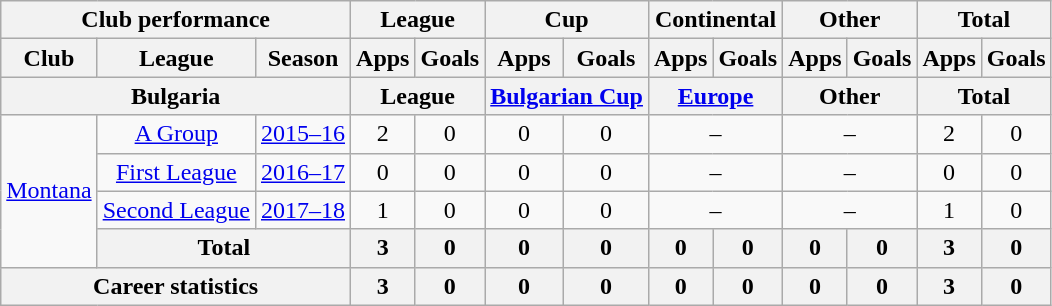<table class="wikitable" style="text-align: center">
<tr>
<th Colspan="3">Club performance</th>
<th Colspan="2">League</th>
<th Colspan="2">Cup</th>
<th Colspan="2">Continental</th>
<th Colspan="2">Other</th>
<th Colspan="3">Total</th>
</tr>
<tr>
<th>Club</th>
<th>League</th>
<th>Season</th>
<th>Apps</th>
<th>Goals</th>
<th>Apps</th>
<th>Goals</th>
<th>Apps</th>
<th>Goals</th>
<th>Apps</th>
<th>Goals</th>
<th>Apps</th>
<th>Goals</th>
</tr>
<tr>
<th Colspan="3">Bulgaria</th>
<th Colspan="2">League</th>
<th Colspan="2"><a href='#'>Bulgarian Cup</a></th>
<th Colspan="2"><a href='#'>Europe</a></th>
<th Colspan="2">Other</th>
<th Colspan="2">Total</th>
</tr>
<tr>
<td rowspan="4" valign="center"><a href='#'>Montana</a></td>
<td rowspan="1"><a href='#'>A Group</a></td>
<td><a href='#'>2015–16</a></td>
<td>2</td>
<td>0</td>
<td>0</td>
<td>0</td>
<td colspan="2">–</td>
<td colspan="2">–</td>
<td>2</td>
<td>0</td>
</tr>
<tr>
<td rowspan="1"><a href='#'>First League</a></td>
<td><a href='#'>2016–17</a></td>
<td>0</td>
<td>0</td>
<td>0</td>
<td>0</td>
<td colspan="2">–</td>
<td colspan="2">–</td>
<td>0</td>
<td>0</td>
</tr>
<tr>
<td rowspan="1"><a href='#'>Second League</a></td>
<td><a href='#'>2017–18</a></td>
<td>1</td>
<td>0</td>
<td>0</td>
<td>0</td>
<td colspan="2">–</td>
<td colspan="2">–</td>
<td>1</td>
<td>0</td>
</tr>
<tr>
<th colspan=2>Total</th>
<th>3</th>
<th>0</th>
<th>0</th>
<th>0</th>
<th>0</th>
<th>0</th>
<th>0</th>
<th>0</th>
<th>3</th>
<th>0</th>
</tr>
<tr>
<th colspan="3">Career statistics</th>
<th>3</th>
<th>0</th>
<th>0</th>
<th>0</th>
<th>0</th>
<th>0</th>
<th>0</th>
<th>0</th>
<th>3</th>
<th>0</th>
</tr>
</table>
